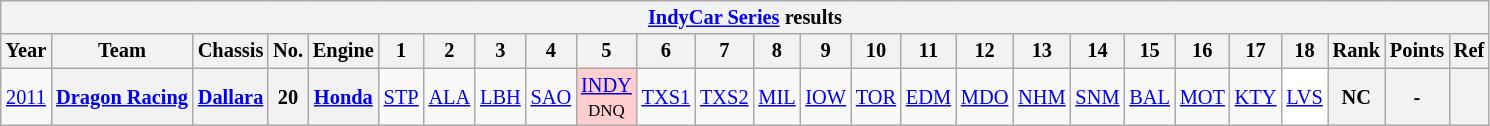<table class="wikitable" style="text-align:center; font-size:85%">
<tr>
<th colspan=45><a href='#'>IndyCar Series</a> results</th>
</tr>
<tr>
<th>Year</th>
<th>Team</th>
<th>Chassis</th>
<th>No.</th>
<th>Engine</th>
<th>1</th>
<th>2</th>
<th>3</th>
<th>4</th>
<th>5</th>
<th>6</th>
<th>7</th>
<th>8</th>
<th>9</th>
<th>10</th>
<th>11</th>
<th>12</th>
<th>13</th>
<th>14</th>
<th>15</th>
<th>16</th>
<th>17</th>
<th>18</th>
<th>Rank</th>
<th>Points</th>
<th>Ref</th>
</tr>
<tr>
<td><a href='#'>2011</a></td>
<th nowrap><a href='#'>Dragon Racing</a></th>
<th><a href='#'>Dallara</a></th>
<th>20</th>
<th><a href='#'>Honda</a></th>
<td><a href='#'>STP</a></td>
<td><a href='#'>ALA</a></td>
<td><a href='#'>LBH</a></td>
<td><a href='#'>SAO</a></td>
<td style="background:#FFCFCF;"><a href='#'>INDY</a><br><small>DNQ</small></td>
<td><a href='#'>TXS1</a></td>
<td><a href='#'>TXS2</a></td>
<td><a href='#'>MIL</a></td>
<td><a href='#'>IOW</a></td>
<td><a href='#'>TOR</a></td>
<td><a href='#'>EDM</a></td>
<td><a href='#'>MDO</a></td>
<td><a href='#'>NHM</a></td>
<td><a href='#'>SNM</a></td>
<td><a href='#'>BAL</a></td>
<td><a href='#'>MOT</a></td>
<td><a href='#'>KTY</a></td>
<td style="background-color:#FFFFFF"><a href='#'>LVS</a><br><small> </small></td>
<th>NC</th>
<th>-</th>
<th></th>
</tr>
</table>
